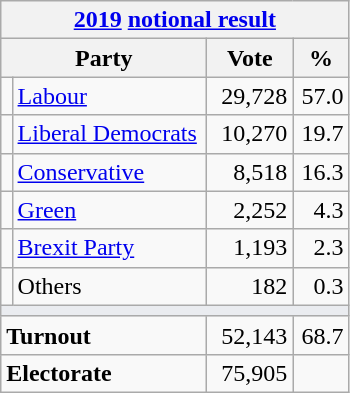<table class="wikitable">
<tr>
<th colspan="4"><a href='#'>2019</a> <a href='#'>notional result</a></th>
</tr>
<tr>
<th bgcolor="#DDDDFF" width="130px" colspan="2">Party</th>
<th bgcolor="#DDDDFF" width="50px">Vote</th>
<th bgcolor="#DDDDFF" width="30px">%</th>
</tr>
<tr>
<td></td>
<td><a href='#'>Labour</a></td>
<td align=right>29,728</td>
<td align=right>57.0</td>
</tr>
<tr>
<td></td>
<td><a href='#'>Liberal Democrats</a></td>
<td align=right>10,270</td>
<td align=right>19.7</td>
</tr>
<tr>
<td></td>
<td><a href='#'>Conservative</a></td>
<td align=right>8,518</td>
<td align=right>16.3</td>
</tr>
<tr>
<td></td>
<td><a href='#'>Green</a></td>
<td align=right>2,252</td>
<td align=right>4.3</td>
</tr>
<tr>
<td></td>
<td><a href='#'>Brexit Party</a></td>
<td align=right>1,193</td>
<td align=right>2.3</td>
</tr>
<tr>
<td></td>
<td>Others</td>
<td align=right>182</td>
<td align=right>0.3</td>
</tr>
<tr>
<td colspan="4" bgcolor="#EAECF0"></td>
</tr>
<tr>
<td colspan="2"><strong>Turnout</strong></td>
<td align=right>52,143</td>
<td align=right>68.7</td>
</tr>
<tr>
<td colspan="2"><strong>Electorate</strong></td>
<td align=right>75,905</td>
</tr>
</table>
